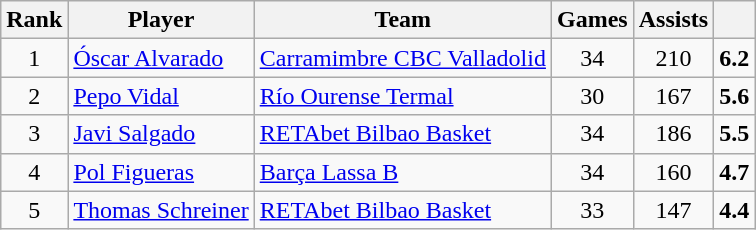<table class="wikitable" style="text-align: center;">
<tr>
<th>Rank</th>
<th>Player</th>
<th>Team</th>
<th>Games</th>
<th>Assists</th>
<th></th>
</tr>
<tr>
<td>1</td>
<td style="text-align:left;"> <a href='#'>Óscar Alvarado</a></td>
<td style="text-align:left;"><a href='#'>Carramimbre CBC Valladolid</a></td>
<td>34</td>
<td>210</td>
<td><strong>6.2</strong></td>
</tr>
<tr>
<td>2</td>
<td style="text-align:left;"> <a href='#'>Pepo Vidal</a></td>
<td style="text-align:left;"><a href='#'>Río Ourense Termal</a></td>
<td>30</td>
<td>167</td>
<td><strong>5.6</strong></td>
</tr>
<tr>
<td>3</td>
<td style="text-align:left;"> <a href='#'>Javi Salgado</a></td>
<td style="text-align:left;"><a href='#'>RETAbet Bilbao Basket</a></td>
<td>34</td>
<td>186</td>
<td><strong>5.5</strong></td>
</tr>
<tr>
<td>4</td>
<td style="text-align:left;"> <a href='#'>Pol Figueras</a></td>
<td style="text-align:left;"><a href='#'>Barça Lassa B</a></td>
<td>34</td>
<td>160</td>
<td><strong>4.7</strong></td>
</tr>
<tr>
<td>5</td>
<td style="text-align:left;"> <a href='#'>Thomas Schreiner</a></td>
<td style="text-align:left;"><a href='#'>RETAbet Bilbao Basket</a></td>
<td>33</td>
<td>147</td>
<td><strong>4.4</strong></td>
</tr>
</table>
